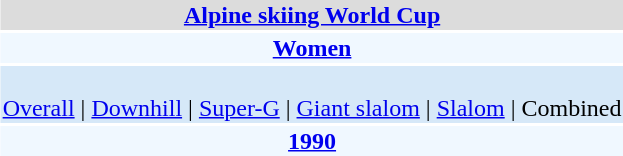<table align="right" class="toccolours" style="margin: 0 0 1em 1em;">
<tr>
<td colspan="2" align=center bgcolor=Gainsboro><strong><a href='#'>Alpine skiing World Cup</a></strong></td>
</tr>
<tr>
<td colspan="2" align=center bgcolor=AliceBlue><strong><a href='#'>Women</a></strong></td>
</tr>
<tr>
<td colspan="2" align=center bgcolor=D6E8F8><br><a href='#'>Overall</a> | 
<a href='#'>Downhill</a> | 
<a href='#'>Super-G</a> | 
<a href='#'>Giant slalom</a> | 
<a href='#'>Slalom</a> | 
Combined</td>
</tr>
<tr>
<td colspan="2" align=center bgcolor=AliceBlue><strong><a href='#'>1990</a></strong></td>
</tr>
</table>
